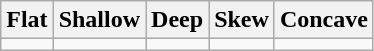<table class=wikitable>
<tr>
<th>Flat</th>
<th>Shallow</th>
<th>Deep</th>
<th>Skew</th>
<th>Concave</th>
</tr>
<tr>
<td></td>
<td></td>
<td></td>
<td></td>
<td></td>
</tr>
</table>
